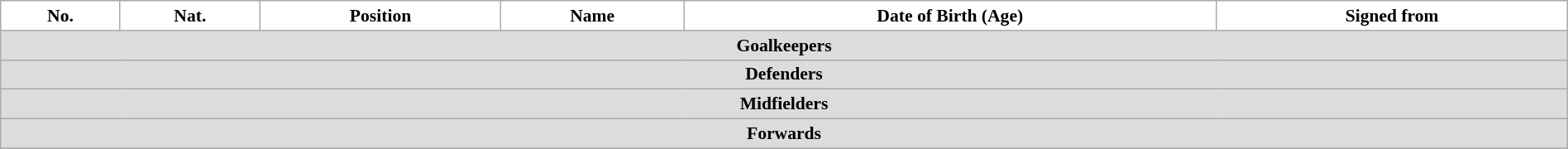<table class="wikitable" style="text-align:center; font-size:90%; width:100%">
<tr>
<th style="background:white; color:black; text-align:center;">No.</th>
<th style="background:white; color:black; text-align:center;">Nat.</th>
<th style="background:white; color:black; text-align:center;">Position</th>
<th style="background:white; color:black; text-align:center;">Name</th>
<th style="background:white; color:black; text-align:center;">Date of Birth (Age)</th>
<th style="background:white; color:black; text-align:center;">Signed from</th>
</tr>
<tr>
<th colspan=10 style="background:#DCDCDC; text-align:center;">Goalkeepers</th>
</tr>
<tr>
<th colspan=10 style="background:#DCDCDC; text-align:center;">Defenders</th>
</tr>
<tr>
<th colspan=10 style="background:#DCDCDC; text-align:center;">Midfielders</th>
</tr>
<tr>
<th colspan=10 style="background:#DCDCDC; text-align:center;">Forwards</th>
</tr>
<tr>
</tr>
</table>
